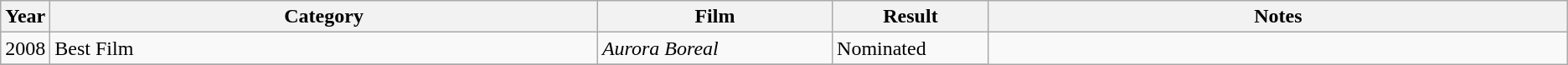<table class="wikitable">
<tr>
<th width="3%">Year</th>
<th width="35%">Category</th>
<th width="15%">Film</th>
<th width="10%">Result</th>
<th width="37%">Notes</th>
</tr>
<tr>
<td>2008</td>
<td>Best Film</td>
<td><em>Aurora Boreal</em></td>
<td>Nominated</td>
</tr>
<tr>
</tr>
</table>
